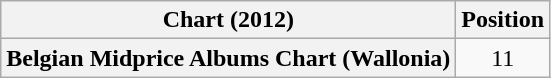<table class="wikitable sortable plainrowheaders">
<tr>
<th scope="col">Chart (2012)</th>
<th scope="col">Position</th>
</tr>
<tr>
<th scope="row">Belgian Midprice Albums Chart (Wallonia)</th>
<td style="text-align:center;">11</td>
</tr>
</table>
